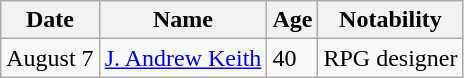<table class="wikitable">
<tr>
<th>Date</th>
<th>Name</th>
<th>Age</th>
<th>Notability</th>
</tr>
<tr>
<td>August 7</td>
<td><a href='#'>J. Andrew Keith</a></td>
<td>40</td>
<td>RPG designer</td>
</tr>
</table>
